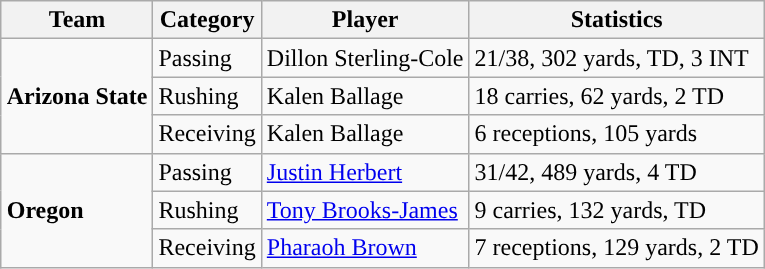<table class="wikitable" style="float: right;">
<tr>
<th>Team</th>
<th>Category</th>
<th>Player</th>
<th>Statistics</th>
</tr>
<tr>
<td rowspan=3><strong>Arizona State</strong></td>
<td>Passing</td>
<td>Dillon Sterling-Cole</td>
<td>21/38, 302 yards, TD, 3 INT</td>
</tr>
<tr>
<td>Rushing</td>
<td>Kalen Ballage</td>
<td>18 carries, 62 yards, 2 TD</td>
</tr>
<tr>
<td>Receiving</td>
<td>Kalen Ballage</td>
<td>6 receptions, 105 yards</td>
</tr>
<tr>
<td rowspan=3><strong>Oregon</strong></td>
<td>Passing</td>
<td><a href='#'>Justin Herbert</a></td>
<td>31/42, 489 yards, 4 TD</td>
</tr>
<tr>
<td>Rushing</td>
<td><a href='#'>Tony Brooks-James</a></td>
<td>9 carries, 132 yards, TD</td>
</tr>
<tr>
<td>Receiving</td>
<td><a href='#'>Pharaoh Brown</a></td>
<td>7 receptions, 129 yards, 2 TD</td>
</tr>
</table>
